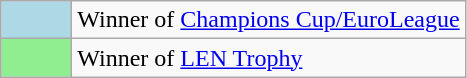<table class="wikitable">
<tr>
<td width="40px" style="background-color:lightblue" align=center></td>
<td>Winner of <a href='#'>Champions Cup/EuroLeague</a></td>
</tr>
<tr>
<td width="40px" style="background-color:lightgreen" align=left></td>
<td>Winner of <a href='#'>LEN Trophy</a></td>
</tr>
</table>
